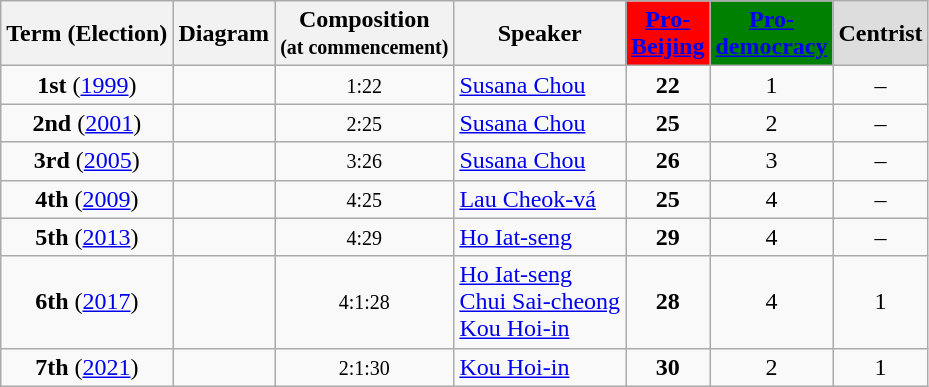<table class="wikitable" style="font-size:100%; text-align:center">
<tr align=center>
<th colspan="2">Term (Election)</th>
<th>Diagram</th>
<th>Composition<br><small>(at commencement)</small></th>
<th>Speaker</th>
<th style="background:red; width:30px;"><a href='#'><span>Pro-Beijing</span></a></th>
<th style="background:green; width:30px;"><a href='#'><span>Pro-democracy</span></a></th>
<th style="background:#DDDDDD; width:30px;">Centrist</th>
</tr>
<tr>
<td colspan="2" align=center><strong>1st</strong> (<a href='#'>1999</a>)</td>
<td></td>
<td><small><span>1</span>:<span>22</span></small><br></td>
<td align=left><a href='#'>Susana Chou</a></td>
<td><strong>22</strong></td>
<td>1</td>
<td>–</td>
</tr>
<tr>
<td colspan="2" align=center><strong>2nd</strong> (<a href='#'>2001</a>)</td>
<td></td>
<td><small><span>2</span>:<span>25</span></small><br></td>
<td align=left><a href='#'>Susana Chou</a></td>
<td><strong>25</strong></td>
<td>2</td>
<td>–</td>
</tr>
<tr>
<td colspan="2" align=center><strong>3rd</strong> (<a href='#'>2005</a>)</td>
<td></td>
<td><small><span>3</span>:<span>26</span></small><br></td>
<td align=left><a href='#'>Susana Chou</a></td>
<td><strong>26</strong></td>
<td>3</td>
<td>–</td>
</tr>
<tr>
<td colspan="2" align=center><strong>4th</strong> (<a href='#'>2009</a>)</td>
<td></td>
<td><small><span>4</span>:<span>25</span></small><br></td>
<td align=left><a href='#'>Lau Cheok-vá</a></td>
<td><strong>25</strong></td>
<td>4</td>
<td>–</td>
</tr>
<tr>
<td colspan="2" align=center><strong>5th</strong> (<a href='#'>2013</a>)</td>
<td></td>
<td><small><span>4</span>:<span>29</span></small><br></td>
<td align=left><a href='#'>Ho Iat-seng</a></td>
<td><strong>29</strong></td>
<td>4</td>
<td>–</td>
</tr>
<tr>
<td colspan="2" align=center><strong>6th</strong> (<a href='#'>2017</a>)</td>
<td></td>
<td><small><span>4</span>:<span>1</span>:<span>28</span></small><br></td>
<td align=left><a href='#'>Ho Iat-seng</a> <br><a href='#'>Chui Sai-cheong</a> <br><a href='#'>Kou Hoi-in</a> </td>
<td><strong>28</strong></td>
<td>4</td>
<td>1</td>
</tr>
<tr>
<td colspan="2" align=center><strong>7th</strong> (<a href='#'>2021</a>)</td>
<td></td>
<td><small><span>2</span>:<span>1</span>:<span>30</span></small><br></td>
<td align=left><a href='#'>Kou Hoi-in</a></td>
<td><strong>30</strong></td>
<td>2</td>
<td>1</td>
</tr>
</table>
